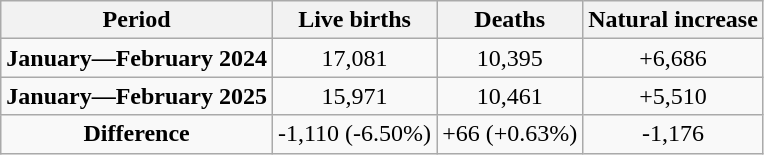<table class="wikitable"  style="text-align:center;">
<tr>
<th>Period</th>
<th>Live births</th>
<th>Deaths</th>
<th>Natural increase</th>
</tr>
<tr>
<td><strong>January—February 2024</strong></td>
<td>17,081</td>
<td>10,395</td>
<td>+6,686</td>
</tr>
<tr>
<td><strong>January—February 2025</strong></td>
<td>15,971</td>
<td>10,461</td>
<td>+5,510</td>
</tr>
<tr>
<td><strong>Difference</strong></td>
<td> -1,110 (-6.50%)</td>
<td> +66 (+0.63%)</td>
<td> -1,176</td>
</tr>
</table>
